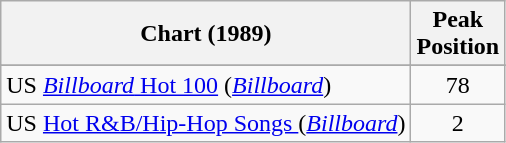<table class="wikitable">
<tr>
<th>Chart (1989)</th>
<th>Peak<br>Position</th>
</tr>
<tr>
</tr>
<tr>
<td>US <a href='#'><em>Billboard</em> Hot 100</a> (<em><a href='#'>Billboard</a></em>)</td>
<td align="center">78</td>
</tr>
<tr>
<td>US <a href='#'>Hot R&B/Hip-Hop Songs </a> (<em><a href='#'>Billboard</a></em>)</td>
<td align="center">2</td>
</tr>
</table>
